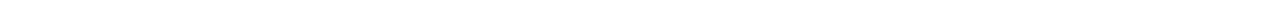<table style="width:88%; text-align:center;">
<tr style="color:white;">
<td style="background:"><strong>45</strong></td>
<td style="background:"><strong>25</strong></td>
<td style="background:"><strong>1</strong></td>
<td style="background:"><strong>3</strong></td>
<td style="background:"><strong>66</strong></td>
</tr>
</table>
